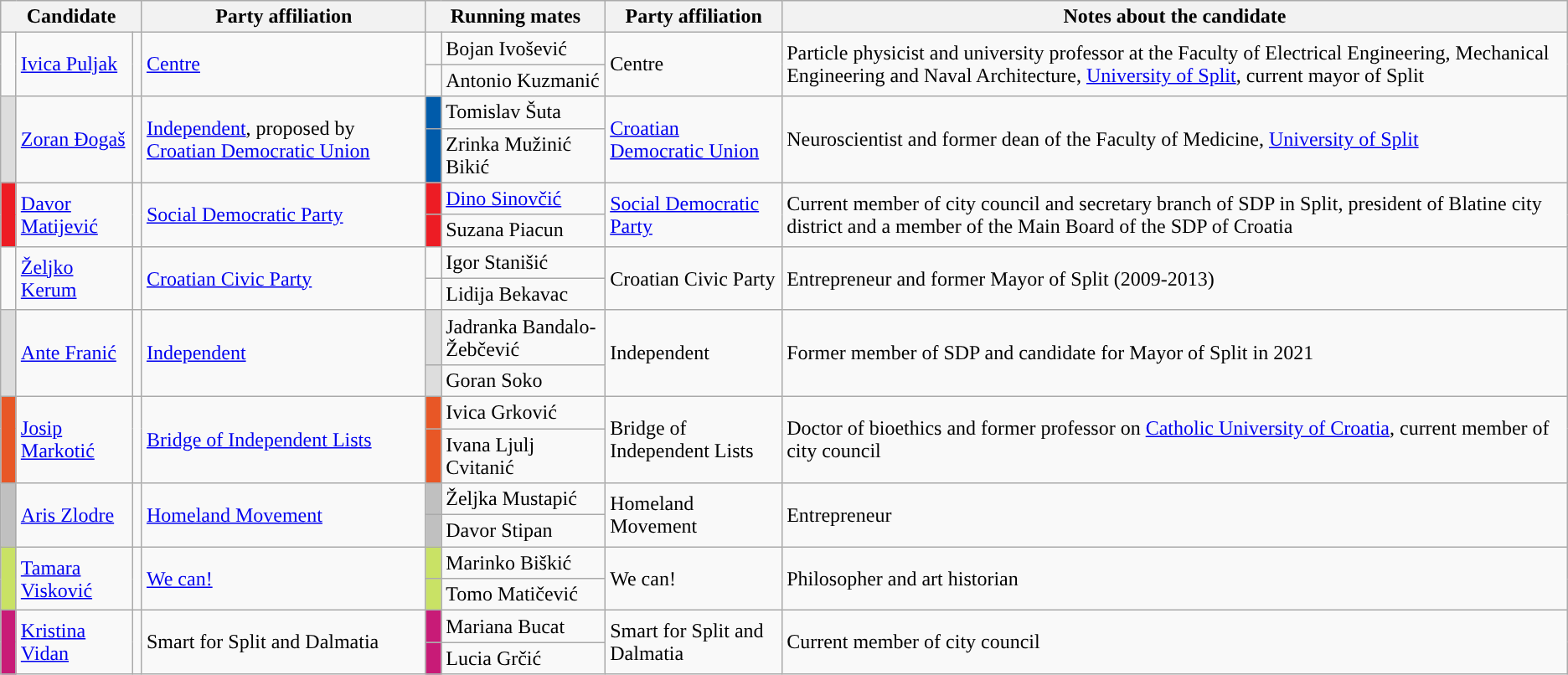<table class="wikitable">
<tr>
<th colspan=3>Candidate</th>
<th>Party affiliation</th>
<th colspan=2>Running mates</th>
<th>Party affiliation</th>
<th>Notes about the candidate</th>
</tr>
<tr>
<td rowspan=2 width=5px style="background-color: "></td>
<td rowspan=2><a href='#'>Ivica Puljak</a></td>
<td rowspan=2></td>
<td rowspan=2><a href='#'>Centre</a></td>
<td width=5px style="background-color: "></td>
<td>Bojan Ivošević</td>
<td rowspan=2>Centre</td>
<td rowspan=2>Particle physicist and university professor at the Faculty of Electrical Engineering, Mechanical Engineering and Naval Architecture, <a href='#'>University of Split</a>, current mayor of Split</td>
</tr>
<tr>
<td width=5px style="background-color: "></td>
<td>Antonio Kuzmanić</td>
</tr>
<tr>
<td rowspan=2 width=5px style="background:#DDDDDD;"></td>
<td rowspan=2><a href='#'>Zoran Đogaš</a></td>
<td rowspan=2></td>
<td rowspan=2><a href='#'>Independent</a>, proposed by <a href='#'>Croatian Democratic Union</a></td>
<td width=5px style="background:#005BAA;"></td>
<td>Tomislav Šuta</td>
<td rowspan=2><a href='#'>Croatian Democratic Union</a></td>
<td rowspan=2>Neuroscientist and former dean of the Faculty of Medicine, <a href='#'>University of Split</a></td>
</tr>
<tr>
<td width=5px style="background:#005BAA;"></td>
<td>Zrinka Mužinić Bikić</td>
</tr>
<tr>
<td rowspan=2 width=5px style="background:#ED1C24;"></td>
<td rowspan=2><a href='#'>Davor Matijević</a></td>
<td rowspan=2></td>
<td rowspan=2><a href='#'>Social Democratic Party</a></td>
<td width=5px style="background:#ED1C24;"></td>
<td><a href='#'>Dino Sinovčić</a></td>
<td rowspan=2><a href='#'>Social Democratic Party</a></td>
<td rowspan=2>Current member of city council and secretary branch of SDP in Split, president of Blatine city district and a member of the Main Board of the SDP of Croatia</td>
</tr>
<tr>
<td width=5px style="background:#ED1C24;"></td>
<td>Suzana Piacun</td>
</tr>
<tr>
<td rowspan=2 width=5px style="background-color: "></td>
<td rowspan=2><a href='#'>Željko Kerum</a></td>
<td rowspan=2></td>
<td rowspan=2><a href='#'>Croatian Civic Party</a></td>
<td width=5px style="background-color: "></td>
<td>Igor Stanišić</td>
<td rowspan=2>Croatian Civic Party</td>
<td rowspan=2>Entrepreneur and former Mayor of Split (2009-2013)</td>
</tr>
<tr>
<td width=5px style="background-color: "></td>
<td>Lidija Bekavac</td>
</tr>
<tr>
<td rowspan=2 width=5px style="background:#DDDDDD;"></td>
<td rowspan=2><a href='#'>Ante Franić</a></td>
<td rowspan=2></td>
<td rowspan=2><a href='#'>Independent</a></td>
<td width=5px style="background:#DDDDDD;"></td>
<td>Jadranka Bandalo-Žebčević</td>
<td rowspan=2>Independent</td>
<td rowspan=2>Former member of SDP and candidate for Mayor of Split in 2021</td>
</tr>
<tr>
<td width=5px style="background:#DDDDDD;"></td>
<td>Goran Soko</td>
</tr>
<tr>
<td rowspan=2 width=5px style="background:#E85726;"></td>
<td rowspan=2><a href='#'>Josip Markotić</a></td>
<td rowspan=2></td>
<td rowspan=2><a href='#'>Bridge of Independent Lists</a></td>
<td width=5px style="background:#E85726;"></td>
<td>Ivica Grković</td>
<td rowspan=2>Bridge of Independent Lists</td>
<td rowspan=2>Doctor of bioethics and former professor on <a href='#'>Catholic University of Croatia</a>, current member of city council</td>
</tr>
<tr>
<td width=5px style="background:#E85726;"></td>
<td>Ivana Ljulj Cvitanić</td>
</tr>
<tr>
<td rowspan=2 width=5px style="background:#c0c0c0;"></td>
<td rowspan=2><a href='#'>Aris Zlodre</a></td>
<td rowspan=2></td>
<td rowspan=2><a href='#'>Homeland Movement</a></td>
<td width=5px style="background:#c0c0c0;"></td>
<td>Željka Mustapić</td>
<td rowspan=2>Homeland Movement</td>
<td rowspan=2>Entrepreneur</td>
</tr>
<tr>
<td width=5px style="background:#c0c0c0;"></td>
<td>Davor Stipan</td>
</tr>
<tr>
<td rowspan=2 width=5px style="background:#C9E265;"></td>
<td rowspan=2><a href='#'>Tamara Visković</a></td>
<td rowspan=2></td>
<td rowspan=2><a href='#'>We can!</a></td>
<td width=5px style="background:#C9E265;"></td>
<td>Marinko Biškić</td>
<td rowspan=2>We can!</td>
<td rowspan=2>Philosopher and art historian</td>
</tr>
<tr>
<td width=5px style="background:#C9E265;"></td>
<td>Tomo Matičević</td>
</tr>
<tr>
<td rowspan=2 width=5px style="background:#C81B77;"></td>
<td rowspan=2><a href='#'>Kristina Vidan</a></td>
<td rowspan=2></td>
<td rowspan=2>Smart for Split and Dalmatia</td>
<td width=5px style="background:#C81B77;"></td>
<td>Mariana Bucat</td>
<td rowspan=2>Smart for Split and Dalmatia</td>
<td rowspan=2>Current member of city council</td>
</tr>
<tr>
<td width=5px style="background:#C81B77;"></td>
<td>Lucia Grčić</td>
</tr>
</table>
